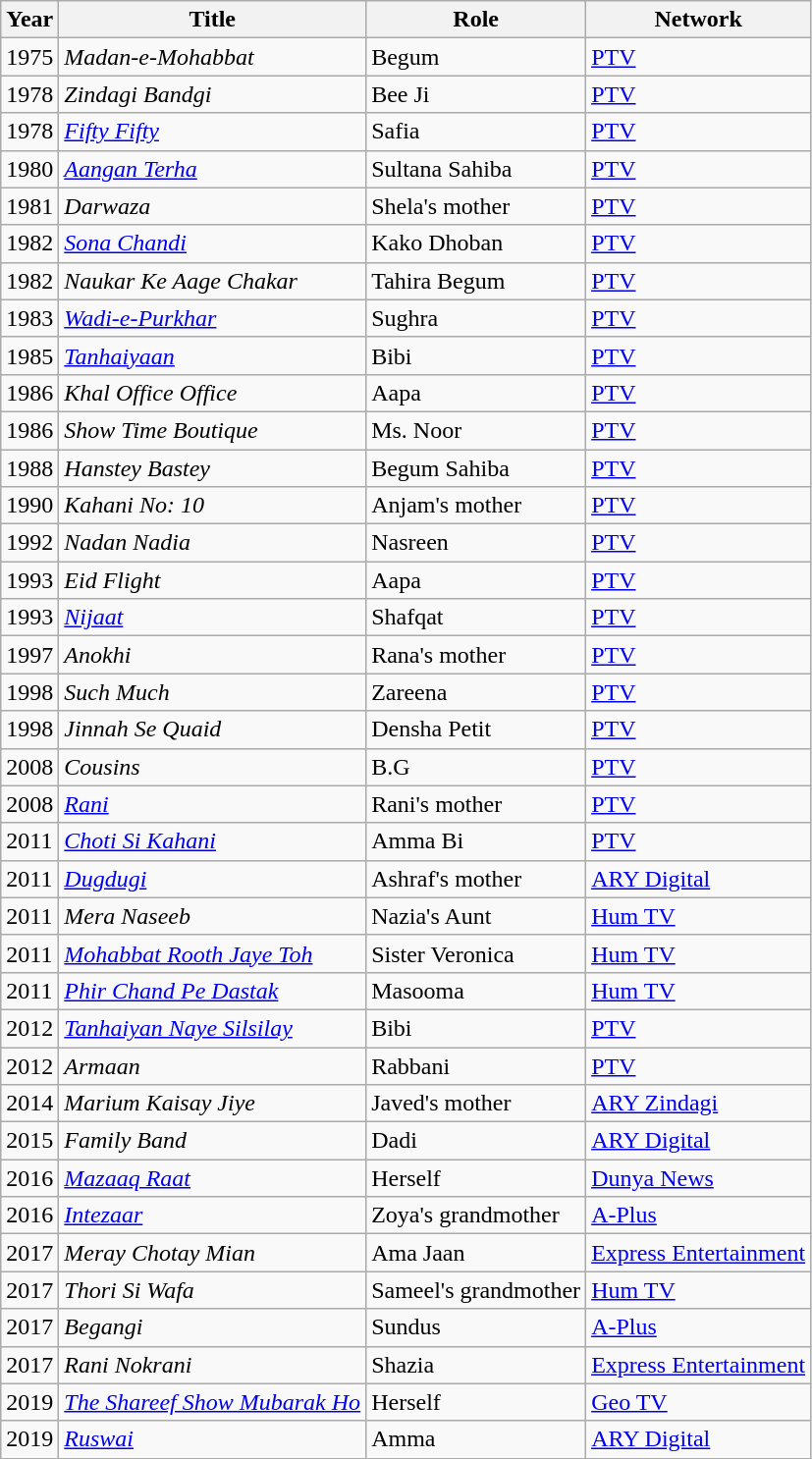<table class="wikitable sortable plainrowheaders">
<tr style="text-align:center;">
<th scope="col">Year</th>
<th scope="col">Title</th>
<th scope="col">Role</th>
<th scope="col">Network</th>
</tr>
<tr>
<td>1975</td>
<td><em>Madan-e-Mohabbat</em></td>
<td>Begum</td>
<td><a href='#'>PTV</a></td>
</tr>
<tr>
<td>1978</td>
<td><em>Zindagi Bandgi</em></td>
<td>Bee Ji</td>
<td><a href='#'>PTV</a></td>
</tr>
<tr>
<td>1978</td>
<td><em><a href='#'>Fifty Fifty</a></em></td>
<td>Safia</td>
<td><a href='#'>PTV</a></td>
</tr>
<tr>
<td>1980</td>
<td><em><a href='#'>Aangan Terha</a></em></td>
<td>Sultana Sahiba</td>
<td><a href='#'>PTV</a></td>
</tr>
<tr>
<td>1981</td>
<td><em>Darwaza</em></td>
<td>Shela's mother</td>
<td><a href='#'>PTV</a></td>
</tr>
<tr>
<td>1982</td>
<td><em><a href='#'>Sona Chandi</a></em></td>
<td>Kako Dhoban</td>
<td><a href='#'>PTV</a></td>
</tr>
<tr>
<td>1982</td>
<td><em>Naukar Ke Aage Chakar </em></td>
<td>Tahira Begum</td>
<td><a href='#'>PTV</a></td>
</tr>
<tr>
<td>1983</td>
<td><em><a href='#'>Wadi-e-Purkhar</a></em></td>
<td>Sughra</td>
<td><a href='#'>PTV</a></td>
</tr>
<tr>
<td>1985</td>
<td><em><a href='#'>Tanhaiyaan</a></em></td>
<td>Bibi</td>
<td><a href='#'>PTV</a></td>
</tr>
<tr>
<td>1986</td>
<td><em>Khal Office Office</em></td>
<td>Aapa</td>
<td><a href='#'>PTV</a></td>
</tr>
<tr>
<td>1986</td>
<td><em>Show Time Boutique</em></td>
<td>Ms. Noor</td>
<td><a href='#'>PTV</a></td>
</tr>
<tr>
<td>1988</td>
<td><em>Hanstey Bastey</em></td>
<td>Begum Sahiba</td>
<td><a href='#'>PTV</a></td>
</tr>
<tr>
<td>1990</td>
<td><em>Kahani No: 10</em></td>
<td>Anjam's mother</td>
<td><a href='#'>PTV</a></td>
</tr>
<tr>
<td>1992</td>
<td><em>Nadan Nadia</em></td>
<td>Nasreen</td>
<td><a href='#'>PTV</a></td>
</tr>
<tr>
<td>1993</td>
<td><em>Eid Flight</em></td>
<td>Aapa</td>
<td><a href='#'>PTV</a></td>
</tr>
<tr>
<td>1993</td>
<td><em><a href='#'>Nijaat</a></em></td>
<td>Shafqat</td>
<td><a href='#'>PTV</a></td>
</tr>
<tr>
<td>1997</td>
<td><em>Anokhi</em></td>
<td>Rana's mother</td>
<td><a href='#'>PTV</a></td>
</tr>
<tr>
<td>1998</td>
<td><em>Such Much</em></td>
<td>Zareena</td>
<td><a href='#'>PTV</a></td>
</tr>
<tr>
<td>1998</td>
<td><em>Jinnah Se Quaid</em></td>
<td>Densha Petit</td>
<td><a href='#'>PTV</a></td>
</tr>
<tr>
<td>2008</td>
<td><em>Cousins</em></td>
<td>B.G</td>
<td><a href='#'>PTV</a></td>
</tr>
<tr>
<td>2008</td>
<td><em><a href='#'>Rani</a></em></td>
<td>Rani's mother</td>
<td><a href='#'>PTV</a></td>
</tr>
<tr>
<td>2011</td>
<td><em><a href='#'>Choti Si Kahani</a></em></td>
<td>Amma Bi</td>
<td><a href='#'>PTV</a></td>
</tr>
<tr>
<td>2011</td>
<td><em><a href='#'>Dugdugi</a></em></td>
<td>Ashraf's mother</td>
<td><a href='#'>ARY Digital</a></td>
</tr>
<tr>
<td>2011</td>
<td><em>Mera Naseeb</em></td>
<td>Nazia's Aunt</td>
<td><a href='#'>Hum TV</a></td>
</tr>
<tr>
<td>2011</td>
<td><em><a href='#'>Mohabbat Rooth Jaye Toh</a></em></td>
<td>Sister Veronica</td>
<td><a href='#'>Hum TV</a></td>
</tr>
<tr>
<td>2011</td>
<td><em><a href='#'>Phir Chand Pe Dastak</a></em></td>
<td>Masooma</td>
<td><a href='#'>Hum TV</a></td>
</tr>
<tr>
<td>2012</td>
<td><em><a href='#'>Tanhaiyan Naye Silsilay</a></em></td>
<td>Bibi</td>
<td><a href='#'>PTV</a></td>
</tr>
<tr>
<td>2012</td>
<td><em>Armaan</em></td>
<td>Rabbani</td>
<td><a href='#'>PTV</a></td>
</tr>
<tr>
<td>2014</td>
<td><em>Marium Kaisay Jiye</em></td>
<td>Javed's mother</td>
<td><a href='#'>ARY Zindagi</a></td>
</tr>
<tr>
<td>2015</td>
<td><em>Family Band</em></td>
<td>Dadi</td>
<td><a href='#'>ARY Digital</a></td>
</tr>
<tr>
<td>2016</td>
<td><em><a href='#'>Mazaaq Raat</a></em></td>
<td>Herself</td>
<td><a href='#'>Dunya News</a></td>
</tr>
<tr>
<td>2016</td>
<td><em><a href='#'>Intezaar</a></em></td>
<td>Zoya's grandmother</td>
<td><a href='#'>A-Plus</a></td>
</tr>
<tr>
<td>2017</td>
<td><em>Meray Chotay Mian</em></td>
<td>Ama Jaan</td>
<td><a href='#'>Express Entertainment</a></td>
</tr>
<tr>
<td>2017</td>
<td><em>Thori Si Wafa</em></td>
<td>Sameel's grandmother</td>
<td><a href='#'>Hum TV</a></td>
</tr>
<tr>
<td>2017</td>
<td><em>Begangi</em></td>
<td>Sundus</td>
<td><a href='#'>A-Plus</a></td>
</tr>
<tr>
<td>2017</td>
<td><em>Rani Nokrani</em></td>
<td>Shazia</td>
<td><a href='#'>Express Entertainment</a></td>
</tr>
<tr>
<td>2019</td>
<td><em><a href='#'>The Shareef Show Mubarak Ho</a></em></td>
<td>Herself</td>
<td><a href='#'>Geo TV</a></td>
</tr>
<tr>
<td>2019</td>
<td><em><a href='#'>Ruswai</a></em></td>
<td>Amma</td>
<td><a href='#'>ARY Digital</a></td>
</tr>
</table>
